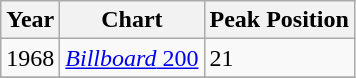<table class="wikitable">
<tr>
<th align="left">Year</th>
<th align="left">Chart</th>
<th align="left">Peak Position</th>
</tr>
<tr>
<td align="left">1968</td>
<td align="left"><a href='#'><em>Billboard</em> 200</a></td>
<td align="left">21</td>
</tr>
<tr>
</tr>
</table>
